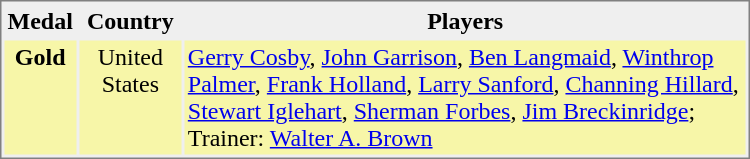<table style="border-style:solid; border-width:1px; border-color:#808080; background-color:#EFEFEF;" cellspacing="2" cellpadding="2" width="500">
<tr bgcolor="#EFEFEF">
<th>Medal</th>
<th>Country</th>
<th>Players</th>
</tr>
<tr align="center" valign="top" bgcolor="#F7F6A8">
<th>Gold</th>
<td>United States</td>
<td align="left"><a href='#'>Gerry Cosby</a>, <a href='#'>John Garrison</a>, <a href='#'>Ben Langmaid</a>, <a href='#'>Winthrop Palmer</a>, <a href='#'>Frank Holland</a>, <a href='#'>Larry Sanford</a>, <a href='#'>Channing Hillard</a>, <a href='#'>Stewart Iglehart</a>, <a href='#'>Sherman Forbes</a>, <a href='#'>Jim Breckinridge</a>; Trainer: <a href='#'>Walter A. Brown</a></td>
</tr>
</table>
